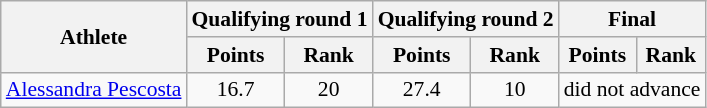<table class="wikitable" style="font-size:90%">
<tr>
<th rowspan="2">Athlete</th>
<th colspan="2">Qualifying round 1</th>
<th colspan="2">Qualifying round 2</th>
<th colspan="2">Final</th>
</tr>
<tr>
<th>Points</th>
<th>Rank</th>
<th>Points</th>
<th>Rank</th>
<th>Points</th>
<th>Rank</th>
</tr>
<tr>
<td><a href='#'>Alessandra Pescosta</a></td>
<td align="center">16.7</td>
<td align="center">20</td>
<td align="center">27.4</td>
<td align="center">10</td>
<td colspan="2">did not advance</td>
</tr>
</table>
